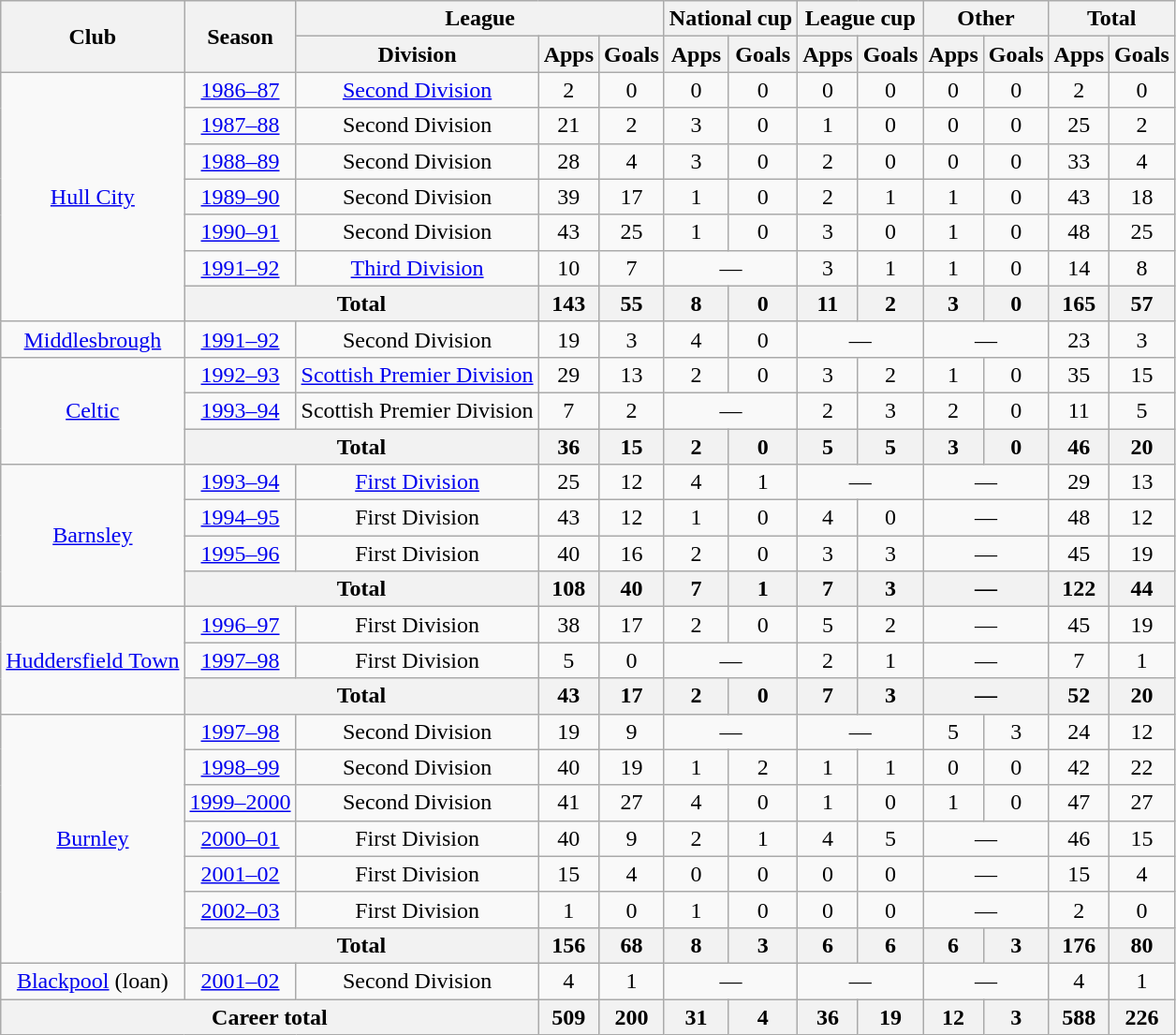<table class="wikitable" style="text-align:center">
<tr>
<th rowspan="2">Club</th>
<th rowspan="2">Season</th>
<th colspan="3">League</th>
<th colspan="2">National cup</th>
<th colspan="2">League cup</th>
<th colspan="2">Other</th>
<th colspan="2">Total</th>
</tr>
<tr>
<th>Division</th>
<th>Apps</th>
<th>Goals</th>
<th>Apps</th>
<th>Goals</th>
<th>Apps</th>
<th>Goals</th>
<th>Apps</th>
<th>Goals</th>
<th>Apps</th>
<th>Goals</th>
</tr>
<tr>
<td rowspan="7"><a href='#'>Hull City</a></td>
<td><a href='#'>1986–87</a></td>
<td><a href='#'>Second Division</a></td>
<td>2</td>
<td>0</td>
<td>0</td>
<td>0</td>
<td>0</td>
<td>0</td>
<td>0</td>
<td>0</td>
<td>2</td>
<td>0</td>
</tr>
<tr>
<td><a href='#'>1987–88</a></td>
<td>Second Division</td>
<td>21</td>
<td>2</td>
<td>3</td>
<td>0</td>
<td>1</td>
<td>0</td>
<td>0</td>
<td>0</td>
<td>25</td>
<td>2</td>
</tr>
<tr>
<td><a href='#'>1988–89</a></td>
<td>Second Division</td>
<td>28</td>
<td>4</td>
<td>3</td>
<td>0</td>
<td>2</td>
<td>0</td>
<td>0</td>
<td>0</td>
<td>33</td>
<td>4</td>
</tr>
<tr>
<td><a href='#'>1989–90</a></td>
<td>Second Division</td>
<td>39</td>
<td>17</td>
<td>1</td>
<td>0</td>
<td>2</td>
<td>1</td>
<td>1</td>
<td>0</td>
<td>43</td>
<td>18</td>
</tr>
<tr>
<td><a href='#'>1990–91</a></td>
<td>Second Division</td>
<td>43</td>
<td>25</td>
<td>1</td>
<td>0</td>
<td>3</td>
<td>0</td>
<td>1</td>
<td>0</td>
<td>48</td>
<td>25</td>
</tr>
<tr>
<td><a href='#'>1991–92</a></td>
<td><a href='#'>Third Division</a></td>
<td>10</td>
<td>7</td>
<td colspan="2">—</td>
<td>3</td>
<td>1</td>
<td>1</td>
<td>0</td>
<td>14</td>
<td>8</td>
</tr>
<tr>
<th colspan="2">Total</th>
<th>143</th>
<th>55</th>
<th>8</th>
<th>0</th>
<th>11</th>
<th>2</th>
<th>3</th>
<th>0</th>
<th>165</th>
<th>57</th>
</tr>
<tr>
<td><a href='#'>Middlesbrough</a></td>
<td><a href='#'>1991–92</a></td>
<td>Second Division</td>
<td>19</td>
<td>3</td>
<td>4</td>
<td>0</td>
<td colspan="2">—</td>
<td colspan="2">—</td>
<td>23</td>
<td>3</td>
</tr>
<tr>
<td rowspan="3"><a href='#'>Celtic</a></td>
<td><a href='#'>1992–93</a></td>
<td><a href='#'>Scottish Premier Division</a></td>
<td>29</td>
<td>13</td>
<td>2</td>
<td>0</td>
<td>3</td>
<td>2</td>
<td>1</td>
<td>0</td>
<td>35</td>
<td>15</td>
</tr>
<tr>
<td><a href='#'>1993–94</a></td>
<td>Scottish Premier Division</td>
<td>7</td>
<td>2</td>
<td colspan="2">—</td>
<td>2</td>
<td>3</td>
<td>2</td>
<td>0</td>
<td>11</td>
<td>5</td>
</tr>
<tr>
<th colspan="2">Total</th>
<th>36</th>
<th>15</th>
<th>2</th>
<th>0</th>
<th>5</th>
<th>5</th>
<th>3</th>
<th>0</th>
<th>46</th>
<th>20</th>
</tr>
<tr>
<td rowspan="4"><a href='#'>Barnsley</a></td>
<td><a href='#'>1993–94</a></td>
<td><a href='#'>First Division</a></td>
<td>25</td>
<td>12</td>
<td>4</td>
<td>1</td>
<td colspan="2">—</td>
<td colspan="2">—</td>
<td>29</td>
<td>13</td>
</tr>
<tr>
<td><a href='#'>1994–95</a></td>
<td>First Division</td>
<td>43</td>
<td>12</td>
<td>1</td>
<td>0</td>
<td>4</td>
<td>0</td>
<td colspan="2">—</td>
<td>48</td>
<td>12</td>
</tr>
<tr>
<td><a href='#'>1995–96</a></td>
<td>First Division</td>
<td>40</td>
<td>16</td>
<td>2</td>
<td>0</td>
<td>3</td>
<td>3</td>
<td colspan="2">—</td>
<td>45</td>
<td>19</td>
</tr>
<tr>
<th colspan="2">Total</th>
<th>108</th>
<th>40</th>
<th>7</th>
<th>1</th>
<th>7</th>
<th>3</th>
<th colspan="2">—</th>
<th>122</th>
<th>44</th>
</tr>
<tr>
<td rowspan="3"><a href='#'>Huddersfield Town</a></td>
<td><a href='#'>1996–97</a></td>
<td>First Division</td>
<td>38</td>
<td>17</td>
<td>2</td>
<td>0</td>
<td>5</td>
<td>2</td>
<td colspan="2">—</td>
<td>45</td>
<td>19</td>
</tr>
<tr>
<td><a href='#'>1997–98</a></td>
<td>First Division</td>
<td>5</td>
<td>0</td>
<td colspan="2">—</td>
<td>2</td>
<td>1</td>
<td colspan="2">—</td>
<td>7</td>
<td>1</td>
</tr>
<tr>
<th colspan="2">Total</th>
<th>43</th>
<th>17</th>
<th>2</th>
<th>0</th>
<th>7</th>
<th>3</th>
<th colspan="2">—</th>
<th>52</th>
<th>20</th>
</tr>
<tr>
<td rowspan=7><a href='#'>Burnley</a></td>
<td><a href='#'>1997–98</a></td>
<td>Second Division</td>
<td>19</td>
<td>9</td>
<td colspan="2">—</td>
<td colspan="2">—</td>
<td>5</td>
<td>3</td>
<td>24</td>
<td>12</td>
</tr>
<tr>
<td><a href='#'>1998–99</a></td>
<td>Second Division</td>
<td>40</td>
<td>19</td>
<td>1</td>
<td>2</td>
<td>1</td>
<td>1</td>
<td>0</td>
<td>0</td>
<td>42</td>
<td>22</td>
</tr>
<tr>
<td><a href='#'>1999–2000</a></td>
<td>Second Division</td>
<td>41</td>
<td>27</td>
<td>4</td>
<td>0</td>
<td>1</td>
<td>0</td>
<td>1</td>
<td>0</td>
<td>47</td>
<td>27</td>
</tr>
<tr>
<td><a href='#'>2000–01</a></td>
<td>First Division</td>
<td>40</td>
<td>9</td>
<td>2</td>
<td>1</td>
<td>4</td>
<td>5</td>
<td colspan="2">—</td>
<td>46</td>
<td>15</td>
</tr>
<tr>
<td><a href='#'>2001–02</a></td>
<td>First Division</td>
<td>15</td>
<td>4</td>
<td>0</td>
<td>0</td>
<td>0</td>
<td>0</td>
<td colspan="2">—</td>
<td>15</td>
<td>4</td>
</tr>
<tr>
<td><a href='#'>2002–03</a></td>
<td>First Division</td>
<td>1</td>
<td>0</td>
<td>1</td>
<td>0</td>
<td>0</td>
<td>0</td>
<td colspan="2">—</td>
<td>2</td>
<td>0</td>
</tr>
<tr>
<th colspan="2">Total</th>
<th>156</th>
<th>68</th>
<th>8</th>
<th>3</th>
<th>6</th>
<th>6</th>
<th>6</th>
<th>3</th>
<th>176</th>
<th>80</th>
</tr>
<tr>
<td><a href='#'>Blackpool</a> (loan)</td>
<td><a href='#'>2001–02</a></td>
<td>Second Division</td>
<td>4</td>
<td>1</td>
<td colspan="2">—</td>
<td colspan="2">—</td>
<td colspan="2">—</td>
<td>4</td>
<td>1</td>
</tr>
<tr>
<th colspan="3">Career total</th>
<th>509</th>
<th>200</th>
<th>31</th>
<th>4</th>
<th>36</th>
<th>19</th>
<th>12</th>
<th>3</th>
<th>588</th>
<th>226</th>
</tr>
</table>
